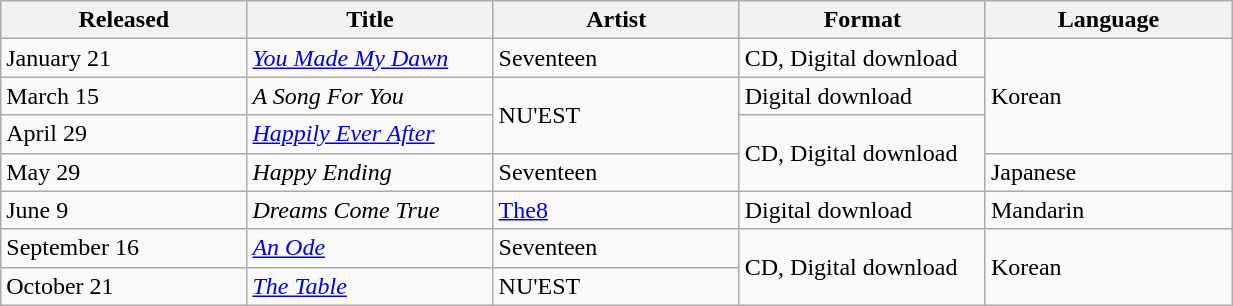<table class="wikitable sortable" align="left center" style="width:65%;">
<tr>
<th style="width:20%;">Released</th>
<th style="width:20%;">Title</th>
<th style="width:20%;">Artist</th>
<th style="width:20%;">Format</th>
<th style="width:20%;">Language</th>
</tr>
<tr>
<td>January 21</td>
<td><em><a href='#'>You Made My Dawn</a></em></td>
<td>Seventeen</td>
<td>CD, Digital download</td>
<td rowspan="3">Korean</td>
</tr>
<tr>
<td>March 15</td>
<td><em>A Song For You</em></td>
<td rowspan="2">NU'EST</td>
<td>Digital download</td>
</tr>
<tr>
<td>April 29</td>
<td><em><a href='#'>Happily Ever After</a></em></td>
<td rowspan="2">CD, Digital download</td>
</tr>
<tr>
<td>May 29</td>
<td><em>Happy Ending</em></td>
<td>Seventeen</td>
<td>Japanese</td>
</tr>
<tr>
<td>June 9</td>
<td><em>Dreams Come True</em></td>
<td><a href='#'>The8</a></td>
<td>Digital download</td>
<td>Mandarin</td>
</tr>
<tr>
<td>September 16</td>
<td><em><a href='#'>An Ode</a></em></td>
<td>Seventeen</td>
<td rowspan="2">CD, Digital download</td>
<td rowspan="2">Korean</td>
</tr>
<tr>
<td>October 21</td>
<td><em><a href='#'>The Table</a></em></td>
<td rowspan="1">NU'EST</td>
</tr>
</table>
